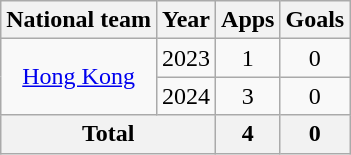<table class="wikitable" style="text-align:center">
<tr>
<th>National team</th>
<th>Year</th>
<th>Apps</th>
<th>Goals</th>
</tr>
<tr>
<td rowspan="2"><a href='#'>Hong Kong</a></td>
<td>2023</td>
<td>1</td>
<td>0</td>
</tr>
<tr>
<td>2024</td>
<td>3</td>
<td>0</td>
</tr>
<tr>
<th colspan="2">Total</th>
<th>4</th>
<th>0</th>
</tr>
</table>
